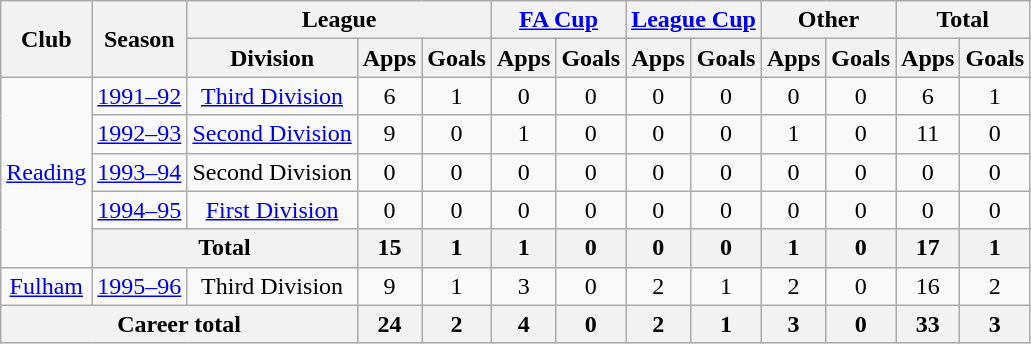<table class="wikitable" style="text-align: center">
<tr>
<th rowspan=2>Club</th>
<th rowspan=2>Season</th>
<th colspan=3>League</th>
<th colspan=2><a href='#'>FA Cup</a></th>
<th colspan=2><a href='#'>League Cup</a></th>
<th colspan=2>Other</th>
<th colspan=3>Total</th>
</tr>
<tr>
<th>Division</th>
<th>Apps</th>
<th>Goals</th>
<th>Apps</th>
<th>Goals</th>
<th>Apps</th>
<th>Goals</th>
<th>Apps</th>
<th>Goals</th>
<th>Apps</th>
<th>Goals</th>
</tr>
<tr>
<td rowspan=5><a href='#'>Reading</a></td>
<td><a href='#'>1991–92</a></td>
<td><a href='#'>Third Division</a></td>
<td>6</td>
<td>1</td>
<td>0</td>
<td>0</td>
<td>0</td>
<td>0</td>
<td>0</td>
<td>0</td>
<td>6</td>
<td>1</td>
</tr>
<tr>
<td><a href='#'>1992–93</a></td>
<td><a href='#'>Second Division</a></td>
<td>9</td>
<td>0</td>
<td>1</td>
<td>0</td>
<td>0</td>
<td>0</td>
<td>1</td>
<td>0</td>
<td>11</td>
<td>0</td>
</tr>
<tr>
<td><a href='#'>1993–94</a></td>
<td>Second Division</td>
<td>0</td>
<td>0</td>
<td>0</td>
<td>0</td>
<td>0</td>
<td>0</td>
<td>0</td>
<td>0</td>
<td>0</td>
<td>0</td>
</tr>
<tr>
<td><a href='#'>1994–95</a></td>
<td><a href='#'>First Division</a></td>
<td>0</td>
<td>0</td>
<td>0</td>
<td>0</td>
<td>0</td>
<td>0</td>
<td>0</td>
<td>0</td>
<td>0</td>
<td>0</td>
</tr>
<tr>
<th colspan=2>Total</th>
<th>15</th>
<th>1</th>
<th>1</th>
<th>0</th>
<th>0</th>
<th>0</th>
<th>1</th>
<th>0</th>
<th>17</th>
<th>1</th>
</tr>
<tr>
<td><a href='#'>Fulham</a></td>
<td><a href='#'>1995–96</a></td>
<td>Third Division</td>
<td>9</td>
<td>1</td>
<td>3</td>
<td>0</td>
<td>2</td>
<td>1</td>
<td>2</td>
<td>0</td>
<td>16</td>
<td>2</td>
</tr>
<tr>
<th colspan=3>Career total</th>
<th>24</th>
<th>2</th>
<th>4</th>
<th>0</th>
<th>2</th>
<th>1</th>
<th>3</th>
<th>0</th>
<th>33</th>
<th>3</th>
</tr>
</table>
